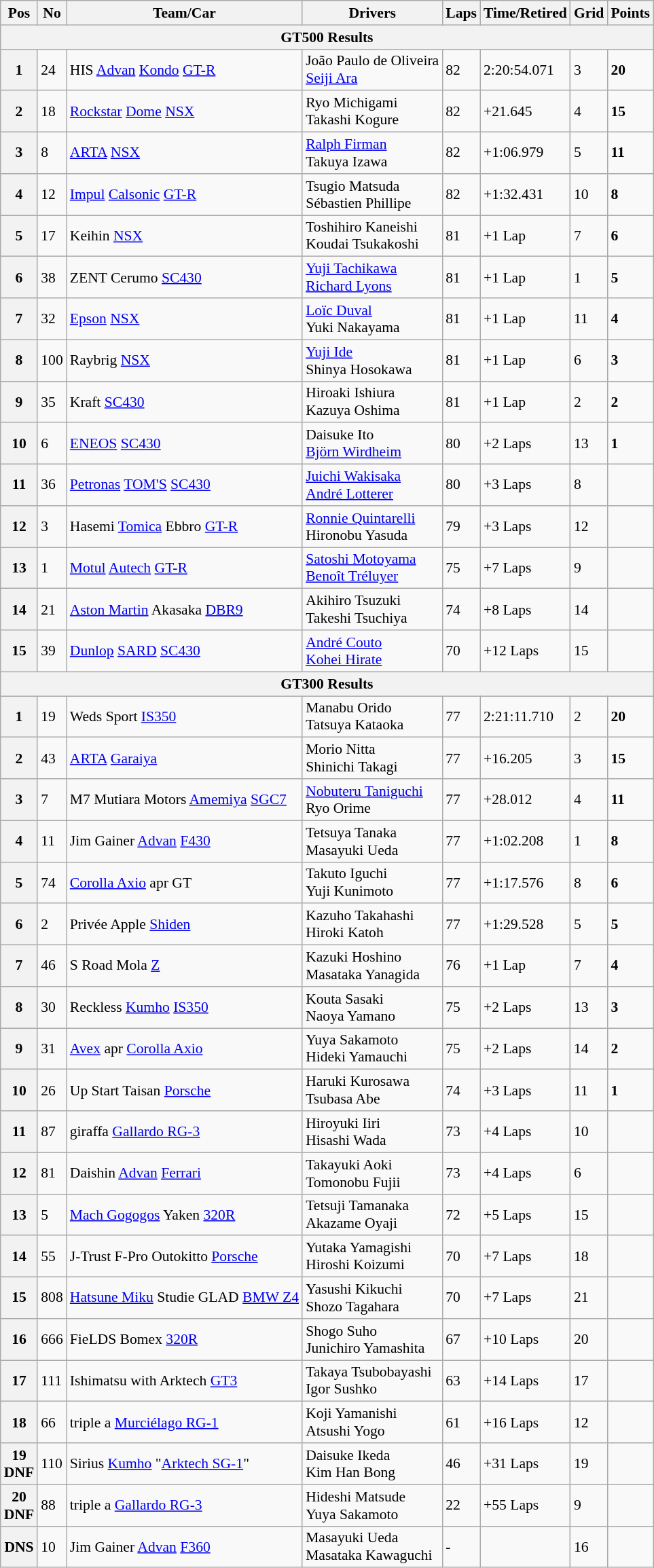<table class="wikitable" style="font-size:90%">
<tr>
<th>Pos</th>
<th>No</th>
<th>Team/Car</th>
<th>Drivers</th>
<th>Laps</th>
<th>Time/Retired</th>
<th>Grid</th>
<th>Points</th>
</tr>
<tr>
<th colspan=8><strong>GT500 Results</strong></th>
</tr>
<tr>
<th>1</th>
<td>24</td>
<td>HIS <a href='#'>Advan</a> <a href='#'>Kondo</a> <a href='#'>GT-R</a></td>
<td> João Paulo de Oliveira<br> <a href='#'>Seiji Ara</a></td>
<td>82</td>
<td>2:20:54.071</td>
<td>3</td>
<td><strong>20</strong></td>
</tr>
<tr>
<th>2</th>
<td>18</td>
<td><a href='#'>Rockstar</a> <a href='#'>Dome</a> <a href='#'>NSX</a></td>
<td> Ryo Michigami<br> Takashi Kogure</td>
<td>82</td>
<td>+21.645</td>
<td>4</td>
<td><strong>15</strong></td>
</tr>
<tr>
<th>3</th>
<td>8</td>
<td><a href='#'>ARTA</a> <a href='#'>NSX</a></td>
<td> <a href='#'>Ralph Firman</a><br> Takuya Izawa</td>
<td>82</td>
<td>+1:06.979</td>
<td>5</td>
<td><strong>11</strong></td>
</tr>
<tr>
<th>4</th>
<td>12</td>
<td><a href='#'>Impul</a> <a href='#'>Calsonic</a> <a href='#'>GT-R</a></td>
<td> Tsugio Matsuda<br> Sébastien Phillipe</td>
<td>82</td>
<td>+1:32.431</td>
<td>10</td>
<td><strong>8</strong></td>
</tr>
<tr>
<th>5</th>
<td>17</td>
<td>Keihin <a href='#'>NSX</a></td>
<td> Toshihiro Kaneishi<br> Koudai Tsukakoshi</td>
<td>81</td>
<td>+1 Lap</td>
<td>7</td>
<td><strong>6</strong></td>
</tr>
<tr>
<th>6</th>
<td>38</td>
<td>ZENT Cerumo <a href='#'>SC430</a></td>
<td> <a href='#'>Yuji Tachikawa</a><br> <a href='#'>Richard Lyons</a></td>
<td>81</td>
<td>+1 Lap</td>
<td>1</td>
<td><strong>5</strong></td>
</tr>
<tr>
<th>7</th>
<td>32</td>
<td><a href='#'>Epson</a> <a href='#'>NSX</a></td>
<td> <a href='#'>Loïc Duval</a><br> Yuki Nakayama</td>
<td>81</td>
<td>+1 Lap</td>
<td>11</td>
<td><strong>4</strong></td>
</tr>
<tr>
<th>8</th>
<td>100</td>
<td>Raybrig <a href='#'>NSX</a></td>
<td> <a href='#'>Yuji Ide</a><br> Shinya Hosokawa</td>
<td>81</td>
<td>+1 Lap</td>
<td>6</td>
<td><strong>3</strong></td>
</tr>
<tr>
<th>9</th>
<td>35</td>
<td>Kraft <a href='#'>SC430</a></td>
<td> Hiroaki Ishiura<br> Kazuya Oshima</td>
<td>81</td>
<td>+1 Lap</td>
<td>2</td>
<td><strong>2</strong></td>
</tr>
<tr>
<th>10</th>
<td>6</td>
<td><a href='#'>ENEOS</a> <a href='#'>SC430</a></td>
<td> Daisuke Ito<br> <a href='#'>Björn Wirdheim</a></td>
<td>80</td>
<td>+2 Laps</td>
<td>13</td>
<td><strong>1</strong></td>
</tr>
<tr>
<th>11</th>
<td>36</td>
<td><a href='#'>Petronas</a> <a href='#'>TOM'S</a> <a href='#'>SC430</a></td>
<td> <a href='#'>Juichi Wakisaka</a><br> <a href='#'>André Lotterer</a></td>
<td>80</td>
<td>+3 Laps</td>
<td>8</td>
</tr>
<tr>
<th>12</th>
<td>3</td>
<td>Hasemi <a href='#'>Tomica</a> Ebbro <a href='#'>GT-R</a></td>
<td> <a href='#'>Ronnie Quintarelli</a><br> Hironobu Yasuda</td>
<td>79</td>
<td>+3 Laps</td>
<td>12</td>
<td></td>
</tr>
<tr>
<th>13</th>
<td>1</td>
<td><a href='#'>Motul</a> <a href='#'>Autech</a> <a href='#'>GT-R</a></td>
<td> <a href='#'>Satoshi Motoyama</a><br> <a href='#'>Benoît Tréluyer</a></td>
<td>75</td>
<td>+7 Laps</td>
<td>9</td>
<td></td>
</tr>
<tr>
<th>14</th>
<td>21</td>
<td><a href='#'>Aston Martin</a> Akasaka <a href='#'>DBR9</a></td>
<td> Akihiro Tsuzuki<br> Takeshi Tsuchiya</td>
<td>74</td>
<td>+8 Laps</td>
<td>14</td>
<td></td>
</tr>
<tr>
<th>15</th>
<td>39</td>
<td><a href='#'>Dunlop</a> <a href='#'>SARD</a> <a href='#'>SC430</a></td>
<td> <a href='#'>André Couto</a><br> <a href='#'>Kohei Hirate</a></td>
<td>70</td>
<td>+12 Laps</td>
<td>15</td>
<td></td>
</tr>
<tr>
<th colspan=8><strong>GT300 Results</strong></th>
</tr>
<tr>
<th>1</th>
<td>19</td>
<td>Weds Sport <a href='#'>IS350</a></td>
<td> Manabu Orido<br> Tatsuya Kataoka</td>
<td>77</td>
<td>2:21:11.710</td>
<td>2</td>
<td><strong>20</strong></td>
</tr>
<tr>
<th>2</th>
<td>43</td>
<td><a href='#'>ARTA</a> <a href='#'>Garaiya</a></td>
<td> Morio Nitta<br> Shinichi Takagi</td>
<td>77</td>
<td>+16.205</td>
<td>3</td>
<td><strong>15</strong></td>
</tr>
<tr>
<th>3</th>
<td>7</td>
<td>M7 Mutiara Motors <a href='#'>Amemiya</a> <a href='#'>SGC7</a></td>
<td> <a href='#'>Nobuteru Taniguchi</a><br> Ryo Orime</td>
<td>77</td>
<td>+28.012</td>
<td>4</td>
<td><strong>11</strong></td>
</tr>
<tr>
<th>4</th>
<td>11</td>
<td>Jim Gainer <a href='#'>Advan</a> <a href='#'>F430</a></td>
<td> Tetsuya Tanaka<br> Masayuki Ueda</td>
<td>77</td>
<td>+1:02.208</td>
<td>1</td>
<td><strong>8</strong></td>
</tr>
<tr>
<th>5</th>
<td>74</td>
<td><a href='#'>Corolla Axio</a> apr GT</td>
<td> Takuto Iguchi<br> Yuji Kunimoto</td>
<td>77</td>
<td>+1:17.576</td>
<td>8</td>
<td><strong>6</strong></td>
</tr>
<tr>
<th>6</th>
<td>2</td>
<td>Privée Apple <a href='#'>Shiden</a></td>
<td> Kazuho Takahashi<br> Hiroki Katoh</td>
<td>77</td>
<td>+1:29.528</td>
<td>5</td>
<td><strong>5</strong></td>
</tr>
<tr>
<th>7</th>
<td>46</td>
<td>S Road Mola <a href='#'>Z</a></td>
<td> Kazuki Hoshino<br> Masataka Yanagida</td>
<td>76</td>
<td>+1 Lap</td>
<td>7</td>
<td><strong>4</strong></td>
</tr>
<tr>
<th>8</th>
<td>30</td>
<td>Reckless <a href='#'>Kumho</a> <a href='#'>IS350</a></td>
<td> Kouta Sasaki<br> Naoya Yamano</td>
<td>75</td>
<td>+2 Laps</td>
<td>13</td>
<td><strong>3</strong></td>
</tr>
<tr>
<th>9</th>
<td>31</td>
<td><a href='#'>Avex</a> apr <a href='#'>Corolla Axio</a></td>
<td> Yuya Sakamoto<br> Hideki Yamauchi</td>
<td>75</td>
<td>+2 Laps</td>
<td>14</td>
<td><strong>2</strong></td>
</tr>
<tr>
<th>10</th>
<td>26</td>
<td>Up Start Taisan <a href='#'>Porsche</a></td>
<td> Haruki Kurosawa<br> Tsubasa Abe</td>
<td>74</td>
<td>+3 Laps</td>
<td>11</td>
<td><strong>1</strong></td>
</tr>
<tr>
<th>11</th>
<td>87</td>
<td>giraffa <a href='#'>Gallardo RG-3</a></td>
<td> Hiroyuki Iiri<br> Hisashi Wada</td>
<td>73</td>
<td>+4 Laps</td>
<td>10</td>
<td></td>
</tr>
<tr>
<th>12</th>
<td>81</td>
<td>Daishin <a href='#'>Advan</a> <a href='#'>Ferrari</a></td>
<td> Takayuki Aoki<br> Tomonobu Fujii</td>
<td>73</td>
<td>+4 Laps</td>
<td>6</td>
<td></td>
</tr>
<tr>
<th>13</th>
<td>5</td>
<td><a href='#'>Mach Gogogos</a> Yaken <a href='#'>320R</a></td>
<td> Tetsuji Tamanaka<br> Akazame Oyaji</td>
<td>72</td>
<td>+5 Laps</td>
<td>15</td>
<td></td>
</tr>
<tr>
<th>14</th>
<td>55</td>
<td>J-Trust F-Pro Outokitto <a href='#'>Porsche</a></td>
<td> Yutaka Yamagishi<br> Hiroshi Koizumi</td>
<td>70</td>
<td>+7 Laps</td>
<td>18</td>
<td></td>
</tr>
<tr>
<th>15</th>
<td>808</td>
<td><a href='#'>Hatsune Miku</a> Studie GLAD <a href='#'>BMW Z4</a></td>
<td> Yasushi Kikuchi<br> Shozo Tagahara</td>
<td>70</td>
<td>+7 Laps</td>
<td>21</td>
<td></td>
</tr>
<tr>
<th>16</th>
<td>666</td>
<td>FieLDS Bomex <a href='#'>320R</a></td>
<td> Shogo Suho<br> Junichiro Yamashita</td>
<td>67</td>
<td>+10 Laps</td>
<td>20</td>
<td></td>
</tr>
<tr>
<th>17</th>
<td>111</td>
<td>Ishimatsu with Arktech <a href='#'>GT3</a></td>
<td> Takaya Tsubobayashi<br> Igor Sushko</td>
<td>63</td>
<td>+14 Laps</td>
<td>17</td>
<td></td>
</tr>
<tr>
<th>18</th>
<td>66</td>
<td>triple a <a href='#'>Murciélago RG-1</a></td>
<td> Koji Yamanishi<br> Atsushi Yogo</td>
<td>61</td>
<td>+16 Laps</td>
<td>12</td>
<td></td>
</tr>
<tr>
<th>19<br>DNF</th>
<td>110</td>
<td>Sirius <a href='#'>Kumho</a> "<a href='#'>Arktech SG-1</a>"</td>
<td> Daisuke Ikeda<br> Kim Han Bong</td>
<td>46</td>
<td>+31 Laps</td>
<td>19</td>
<td></td>
</tr>
<tr>
<th>20<br>DNF</th>
<td>88</td>
<td>triple a <a href='#'>Gallardo RG-3</a></td>
<td> Hideshi Matsude<br> Yuya Sakamoto</td>
<td>22</td>
<td>+55 Laps</td>
<td>9</td>
<td></td>
</tr>
<tr>
<th>DNS</th>
<td>10</td>
<td>Jim Gainer <a href='#'>Advan</a> <a href='#'>F360</a></td>
<td> Masayuki Ueda<br> Masataka Kawaguchi</td>
<td>-</td>
<td></td>
<td>16</td>
<td></td>
</tr>
</table>
